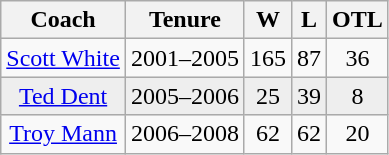<table class="wikitable" style="text-align:center">
<tr>
<th>Coach</th>
<th>Tenure</th>
<th>W</th>
<th>L</th>
<th>OTL</th>
</tr>
<tr>
<td><a href='#'>Scott White</a></td>
<td>2001–2005</td>
<td>165</td>
<td>87</td>
<td>36</td>
</tr>
<tr style="background:#eee;">
<td><a href='#'>Ted Dent</a></td>
<td>2005–2006</td>
<td>25</td>
<td>39</td>
<td>8</td>
</tr>
<tr>
<td><a href='#'>Troy Mann</a></td>
<td>2006–2008</td>
<td>62</td>
<td>62</td>
<td>20</td>
</tr>
</table>
